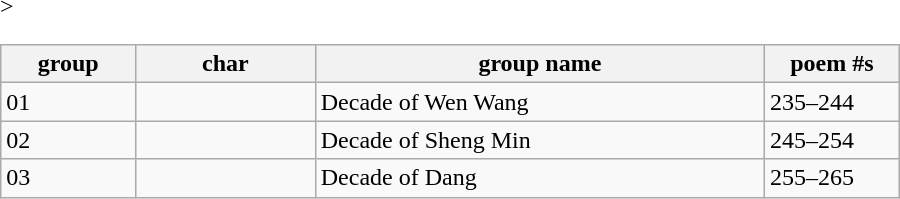<table class="wikitable" style="width: 600px;" >>
<tr>
<th width="15%">group</th>
<th width="20%">char</th>
<th>group name</th>
<th width="15%">poem #s</th>
</tr>
<tr>
<td>01</td>
<td></td>
<td>Decade of Wen Wang</td>
<td>235–244</td>
</tr>
<tr>
<td>02</td>
<td></td>
<td>Decade of Sheng Min</td>
<td>245–254</td>
</tr>
<tr>
<td>03</td>
<td></td>
<td>Decade of Dang</td>
<td>255–265</td>
</tr>
</table>
